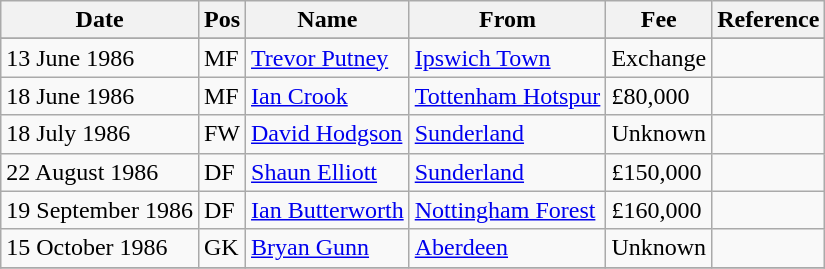<table class="wikitable">
<tr>
<th>Date</th>
<th>Pos</th>
<th>Name</th>
<th>From</th>
<th>Fee</th>
<th>Reference</th>
</tr>
<tr>
</tr>
<tr>
<td>13 June 1986</td>
<td>MF</td>
<td><a href='#'>Trevor Putney</a></td>
<td><a href='#'>Ipswich Town</a></td>
<td>Exchange</td>
<td></td>
</tr>
<tr>
<td>18 June 1986</td>
<td>MF</td>
<td><a href='#'>Ian Crook</a></td>
<td><a href='#'>Tottenham Hotspur</a></td>
<td>£80,000</td>
<td></td>
</tr>
<tr>
<td>18 July 1986</td>
<td>FW</td>
<td><a href='#'>David Hodgson</a></td>
<td><a href='#'>Sunderland</a></td>
<td>Unknown</td>
<td></td>
</tr>
<tr>
<td>22 August 1986</td>
<td>DF</td>
<td><a href='#'>Shaun Elliott</a></td>
<td><a href='#'>Sunderland</a></td>
<td>£150,000</td>
<td></td>
</tr>
<tr>
<td>19 September 1986</td>
<td>DF</td>
<td><a href='#'>Ian Butterworth</a></td>
<td><a href='#'>Nottingham Forest</a></td>
<td>£160,000</td>
<td></td>
</tr>
<tr>
<td>15 October 1986</td>
<td>GK</td>
<td><a href='#'>Bryan Gunn</a></td>
<td><a href='#'>Aberdeen</a></td>
<td>Unknown</td>
<td></td>
</tr>
<tr>
</tr>
</table>
